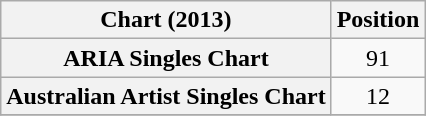<table class="wikitable sortable plainrowheaders" style="text-align:center">
<tr>
<th scope="col">Chart (2013)</th>
<th scope="col">Position</th>
</tr>
<tr>
<th scope="row">ARIA Singles Chart</th>
<td>91</td>
</tr>
<tr>
<th scope="row">Australian Artist Singles Chart</th>
<td>12</td>
</tr>
<tr>
</tr>
</table>
